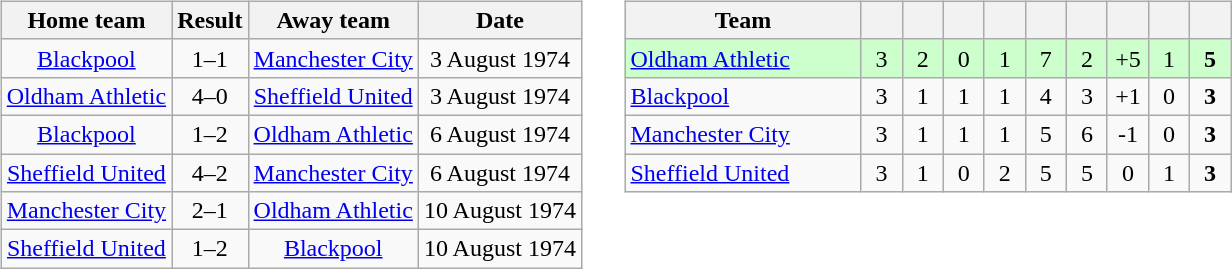<table>
<tr>
<td valign="top"><br><table class="wikitable" style="text-align: center">
<tr>
<th>Home team</th>
<th>Result</th>
<th>Away team</th>
<th>Date</th>
</tr>
<tr>
<td><a href='#'>Blackpool</a></td>
<td>1–1</td>
<td><a href='#'>Manchester City</a></td>
<td>3 August 1974</td>
</tr>
<tr>
<td><a href='#'>Oldham Athletic</a></td>
<td>4–0</td>
<td><a href='#'>Sheffield United</a></td>
<td>3 August 1974</td>
</tr>
<tr>
<td><a href='#'>Blackpool</a></td>
<td>1–2</td>
<td><a href='#'>Oldham Athletic</a></td>
<td>6 August 1974</td>
</tr>
<tr>
<td><a href='#'>Sheffield United</a></td>
<td>4–2</td>
<td><a href='#'>Manchester City</a></td>
<td>6 August 1974</td>
</tr>
<tr>
<td><a href='#'>Manchester City</a></td>
<td>2–1</td>
<td><a href='#'>Oldham Athletic</a></td>
<td>10 August 1974</td>
</tr>
<tr>
<td><a href='#'>Sheffield United</a></td>
<td>1–2</td>
<td><a href='#'>Blackpool</a></td>
<td>10 August 1974</td>
</tr>
</table>
</td>
<td width="1"> </td>
<td valign="top"><br><table class="wikitable" style="text-align:center">
<tr>
<th width=150>Team</th>
<th width=20></th>
<th width=20></th>
<th width=20></th>
<th width=20></th>
<th width=20></th>
<th width=20></th>
<th width=20></th>
<th width=20></th>
<th width=20></th>
</tr>
<tr bgcolor="#ccffcc">
<td align="left"><a href='#'>Oldham Athletic</a></td>
<td>3</td>
<td>2</td>
<td>0</td>
<td>1</td>
<td>7</td>
<td>2</td>
<td>+5</td>
<td>1</td>
<td><strong>5</strong></td>
</tr>
<tr>
<td align="left"><a href='#'>Blackpool</a></td>
<td>3</td>
<td>1</td>
<td>1</td>
<td>1</td>
<td>4</td>
<td>3</td>
<td>+1</td>
<td>0</td>
<td><strong>3</strong></td>
</tr>
<tr>
<td align="left"><a href='#'>Manchester City</a></td>
<td>3</td>
<td>1</td>
<td>1</td>
<td>1</td>
<td>5</td>
<td>6</td>
<td>-1</td>
<td>0</td>
<td><strong>3</strong></td>
</tr>
<tr>
<td align="left"><a href='#'>Sheffield United</a></td>
<td>3</td>
<td>1</td>
<td>0</td>
<td>2</td>
<td>5</td>
<td>5</td>
<td>0</td>
<td>1</td>
<td><strong>3</strong></td>
</tr>
</table>
</td>
</tr>
</table>
